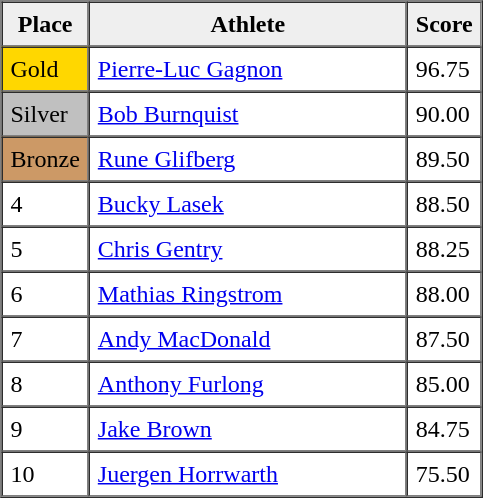<table border=1 cellpadding=5 cellspacing=0>
<tr>
<th style="background:#efefef;" width="20">Place</th>
<th style="background:#efefef;" width="200">Athlete</th>
<th style="background:#efefef;" width="20">Score</th>
</tr>
<tr align=left>
<td style="background:gold;">Gold</td>
<td><a href='#'>Pierre-Luc Gagnon</a></td>
<td>96.75</td>
</tr>
<tr align=left>
<td style="background:silver;">Silver</td>
<td><a href='#'>Bob Burnquist</a></td>
<td>90.00</td>
</tr>
<tr align=left>
<td style="background:#CC9966;">Bronze</td>
<td><a href='#'>Rune Glifberg</a></td>
<td>89.50</td>
</tr>
<tr align=left>
<td>4</td>
<td><a href='#'>Bucky Lasek</a></td>
<td>88.50</td>
</tr>
<tr align=left>
<td>5</td>
<td><a href='#'>Chris Gentry</a></td>
<td>88.25</td>
</tr>
<tr align=left>
<td>6</td>
<td><a href='#'>Mathias Ringstrom</a></td>
<td>88.00</td>
</tr>
<tr align=left>
<td>7</td>
<td><a href='#'>Andy MacDonald</a></td>
<td>87.50</td>
</tr>
<tr align=left>
<td>8</td>
<td><a href='#'>Anthony Furlong</a></td>
<td>85.00</td>
</tr>
<tr align=left>
<td>9</td>
<td><a href='#'>Jake Brown</a></td>
<td>84.75</td>
</tr>
<tr align=left>
<td>10</td>
<td><a href='#'>Juergen Horrwarth</a></td>
<td>75.50</td>
</tr>
</table>
